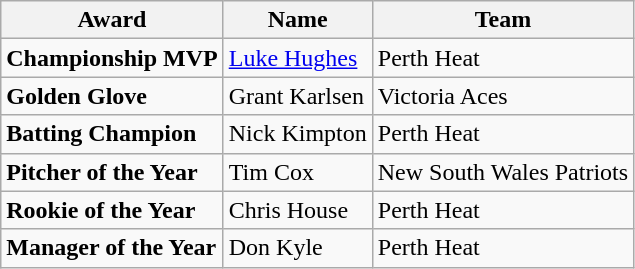<table class="wikitable">
<tr>
<th>Award</th>
<th>Name</th>
<th>Team</th>
</tr>
<tr>
<td><strong>Championship MVP</strong></td>
<td><a href='#'>Luke Hughes</a></td>
<td>Perth Heat</td>
</tr>
<tr>
<td><strong>Golden Glove</strong></td>
<td>Grant Karlsen</td>
<td>Victoria Aces</td>
</tr>
<tr>
<td><strong>Batting Champion</strong></td>
<td>Nick Kimpton</td>
<td>Perth Heat</td>
</tr>
<tr>
<td><strong>Pitcher of the Year</strong></td>
<td>Tim Cox</td>
<td>New South Wales Patriots</td>
</tr>
<tr>
<td><strong>Rookie of the Year</strong></td>
<td>Chris House</td>
<td>Perth Heat</td>
</tr>
<tr>
<td><strong>Manager of the Year</strong></td>
<td>Don Kyle</td>
<td>Perth Heat</td>
</tr>
</table>
